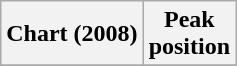<table class="wikitable sortable plainrowheaders" style="text-align:center">
<tr>
<th scope="col">Chart (2008)</th>
<th scope="col">Peak<br> position</th>
</tr>
<tr>
</tr>
</table>
